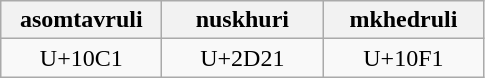<table class="wikitable" style="width:100">
<tr>
<th width="100">asomtavruli</th>
<th width="100">nuskhuri</th>
<th width="100">mkhedruli</th>
</tr>
<tr>
<td align="center">U+10C1</td>
<td align="center">U+2D21</td>
<td align="center">U+10F1</td>
</tr>
</table>
